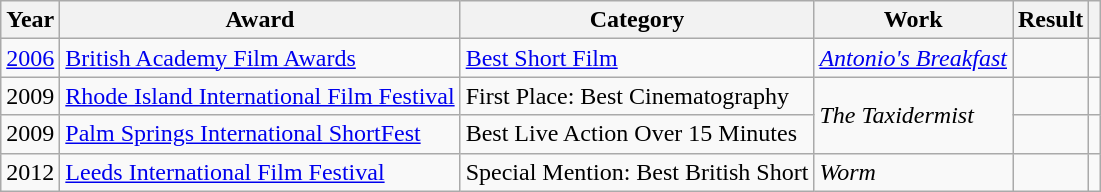<table class="wikitable plainrowheaders">
<tr>
<th scope="col">Year</th>
<th scope="col">Award</th>
<th scope="col">Category</th>
<th scope="col">Work</th>
<th scope="col">Result</th>
<th scope="col"></th>
</tr>
<tr>
<td><a href='#'>2006</a></td>
<td><a href='#'>British Academy Film Awards</a></td>
<td><a href='#'>Best Short Film</a></td>
<td><em><a href='#'>Antonio's Breakfast</a></em></td>
<td></td>
<td align="center"></td>
</tr>
<tr>
<td>2009</td>
<td><a href='#'>Rhode Island International Film Festival</a></td>
<td>First Place: Best Cinematography</td>
<td rowspan="2"><em>The Taxidermist</em></td>
<td></td>
<td></td>
</tr>
<tr>
<td>2009</td>
<td><a href='#'>Palm Springs International ShortFest</a></td>
<td>Best Live Action Over 15 Minutes</td>
<td></td>
<td></td>
</tr>
<tr>
<td>2012</td>
<td><a href='#'>Leeds International Film Festival</a></td>
<td>Special Mention: Best British Short</td>
<td><em>Worm</em></td>
<td></td>
<td></td>
</tr>
</table>
